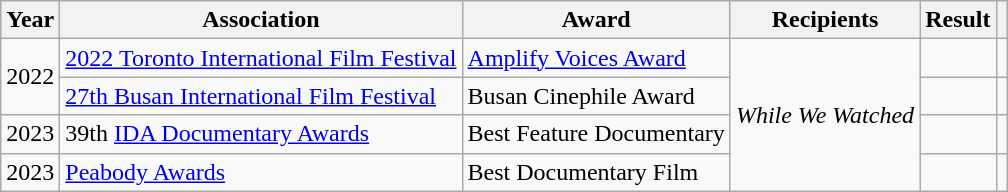<table class="wikitable sortable">
<tr>
<th scope=col>Year</th>
<th scope=col>Association</th>
<th scope=col>Award</th>
<th scope=col>Recipients</th>
<th scope=col>Result</th>
<th class=unsortable scope=col></th>
</tr>
<tr>
<td align="center"; rowspan="2">2022</td>
<td><a href='#'>2022 Toronto International Film Festival</a></td>
<td><a href='#'>Amplify Voices Award</a></td>
<td rowspan="4"><em>While We Watched</em></td>
<td></td>
<td align="center"></td>
</tr>
<tr>
<td><a href='#'>27th Busan International Film Festival</a></td>
<td>Busan Cinephile Award</td>
<td></td>
<td align="center"></td>
</tr>
<tr>
<td align="center">2023</td>
<td>39th <a href='#'>IDA Documentary Awards</a></td>
<td>Best Feature Documentary</td>
<td></td>
<td align="center"></td>
</tr>
<tr>
<td align="center">2023</td>
<td><a href='#'>Peabody Awards</a></td>
<td>Best Documentary Film</td>
<td></td>
<td></td>
</tr>
</table>
